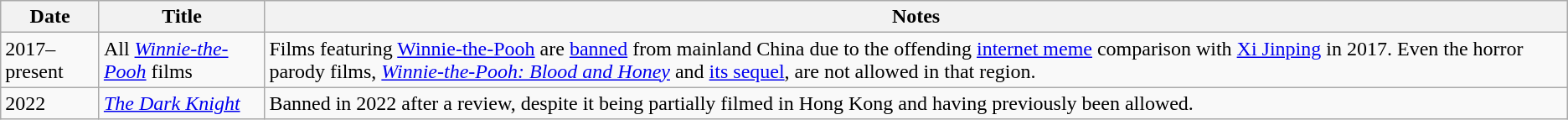<table class="wikitable sortable">
<tr>
<th>Date</th>
<th>Title</th>
<th>Notes</th>
</tr>
<tr>
<td>2017–present</td>
<td>All <em><a href='#'>Winnie-the-Pooh</a></em> films</td>
<td>Films featuring <a href='#'>Winnie-the-Pooh</a> are <a href='#'>banned</a> from mainland China due to the offending <a href='#'>internet meme</a> comparison with <a href='#'>Xi Jinping</a> in 2017. Even the horror parody films, <em><a href='#'>Winnie-the-Pooh: Blood and Honey</a></em> and <a href='#'>its sequel</a>, are not allowed in that region.</td>
</tr>
<tr>
<td>2022</td>
<td><em><a href='#'>The Dark Knight</a></em></td>
<td>Banned in 2022 after a review, despite it being partially filmed in Hong Kong and having previously been allowed.</td>
</tr>
</table>
